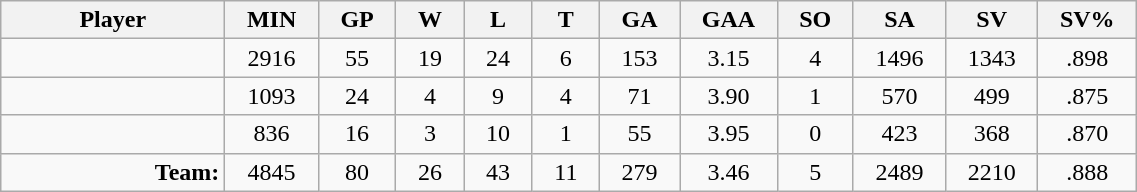<table class="wikitable sortable" width="60%">
<tr>
<th bgcolor="#DDDDFF" width="10%">Player</th>
<th width="3%" bgcolor="#DDDDFF" title="Minutes played">MIN</th>
<th width="3%" bgcolor="#DDDDFF" title="Games played in">GP</th>
<th width="3%" bgcolor="#DDDDFF" title="Wins">W</th>
<th width="3%" bgcolor="#DDDDFF"title="Losses">L</th>
<th width="3%" bgcolor="#DDDDFF" title="Ties">T</th>
<th width="3%" bgcolor="#DDDDFF" title="Goals against">GA</th>
<th width="3%" bgcolor="#DDDDFF" title="Goals against average">GAA</th>
<th width="3%" bgcolor="#DDDDFF"title="Shut-outs">SO</th>
<th width="3%" bgcolor="#DDDDFF" title="Shots against">SA</th>
<th width="3%" bgcolor="#DDDDFF" title="Shots saved">SV</th>
<th width="3%" bgcolor="#DDDDFF" title="Save percentage">SV%</th>
</tr>
<tr align="center">
<td align="right"></td>
<td>2916</td>
<td>55</td>
<td>19</td>
<td>24</td>
<td>6</td>
<td>153</td>
<td>3.15</td>
<td>4</td>
<td>1496</td>
<td>1343</td>
<td>.898</td>
</tr>
<tr align="center">
<td align="right"></td>
<td>1093</td>
<td>24</td>
<td>4</td>
<td>9</td>
<td>4</td>
<td>71</td>
<td>3.90</td>
<td>1</td>
<td>570</td>
<td>499</td>
<td>.875</td>
</tr>
<tr align="center">
<td align="right"></td>
<td>836</td>
<td>16</td>
<td>3</td>
<td>10</td>
<td>1</td>
<td>55</td>
<td>3.95</td>
<td>0</td>
<td>423</td>
<td>368</td>
<td>.870</td>
</tr>
<tr align="center">
<td align="right"><strong>Team:</strong></td>
<td>4845</td>
<td>80</td>
<td>26</td>
<td>43</td>
<td>11</td>
<td>279</td>
<td>3.46</td>
<td>5</td>
<td>2489</td>
<td>2210</td>
<td>.888</td>
</tr>
</table>
